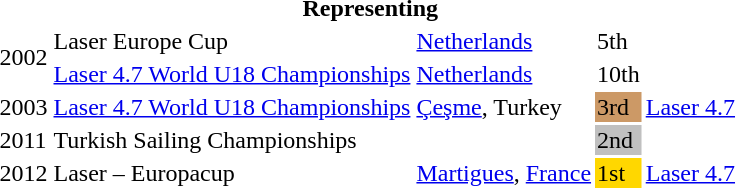<table>
<tr>
<th colspan="6">Representing </th>
</tr>
<tr>
<td rowspan="2">2002</td>
<td>Laser Europe Cup</td>
<td><a href='#'>Netherlands</a></td>
<td>5th</td>
<td></td>
<td></td>
</tr>
<tr>
<td><a href='#'>Laser 4.7 World U18 Championships</a></td>
<td><a href='#'>Netherlands</a></td>
<td>10th</td>
<td></td>
<td></td>
</tr>
<tr>
<td>2003</td>
<td><a href='#'>Laser 4.7 World U18 Championships</a></td>
<td><a href='#'>Çeşme</a>, Turkey</td>
<td bgcolor="#cc9966">3rd</td>
<td><a href='#'>Laser 4.7</a></td>
<td></td>
</tr>
<tr>
<td>2011</td>
<td>Turkish Sailing Championships</td>
<td></td>
<td bgcolor="silver">2nd</td>
<td></td>
<td></td>
</tr>
<tr>
<td>2012</td>
<td>Laser – Europacup</td>
<td><a href='#'>Martigues</a>, <a href='#'>France</a></td>
<td bgcolor="gold">1st</td>
<td><a href='#'>Laser 4.7</a></td>
<td></td>
</tr>
</table>
